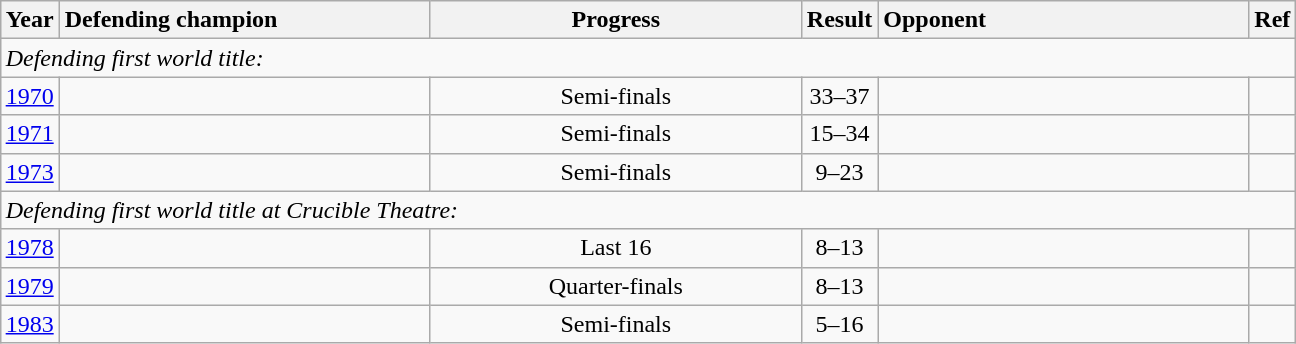<table class="wikitable" style="text-align: center; margin: auto">
<tr>
<th>Year</th>
<th style="width: 15em; text-align:left;">Defending champion</th>
<th style="width: 15em;">Progress</th>
<th>Result</th>
<th style="width: 15em; text-align:left;">Opponent</th>
<th>Ref</th>
</tr>
<tr>
<td style="text-align:left"; colspan=6><em>Defending first world title:</em></td>
</tr>
<tr>
<td style="text-align:left;"><a href='#'>1970</a></td>
<td style="text-align:left;"></td>
<td>Semi-finals</td>
<td>33–37</td>
<td style="text-align:left;"></td>
<td></td>
</tr>
<tr>
<td style="text-align:left;"><a href='#'>1971</a></td>
<td style="text-align:left;"></td>
<td>Semi-finals</td>
<td>15–34</td>
<td style="text-align:left;"></td>
<td></td>
</tr>
<tr>
<td style="text-align:left;"><a href='#'>1973</a></td>
<td style="text-align:left;"></td>
<td>Semi-finals</td>
<td>9–23</td>
<td style="text-align:left;"></td>
<td></td>
</tr>
<tr>
<td style="text-align:left"; colspan=6><em>Defending first world title at Crucible Theatre:</em></td>
</tr>
<tr>
<td style="text-align:left;"><a href='#'>1978</a></td>
<td style="text-align:left;"></td>
<td>Last 16</td>
<td>8–13</td>
<td style="text-align:left;"></td>
<td></td>
</tr>
<tr>
<td style="text-align:left;"><a href='#'>1979</a></td>
<td style="text-align:left;"></td>
<td>Quarter-finals</td>
<td>8–13</td>
<td style="text-align:left;"></td>
<td></td>
</tr>
<tr>
<td style="text-align:left;"><a href='#'>1983</a></td>
<td style="text-align:left;"></td>
<td>Semi-finals</td>
<td>5–16</td>
<td style="text-align:left;"></td>
<td></td>
</tr>
</table>
